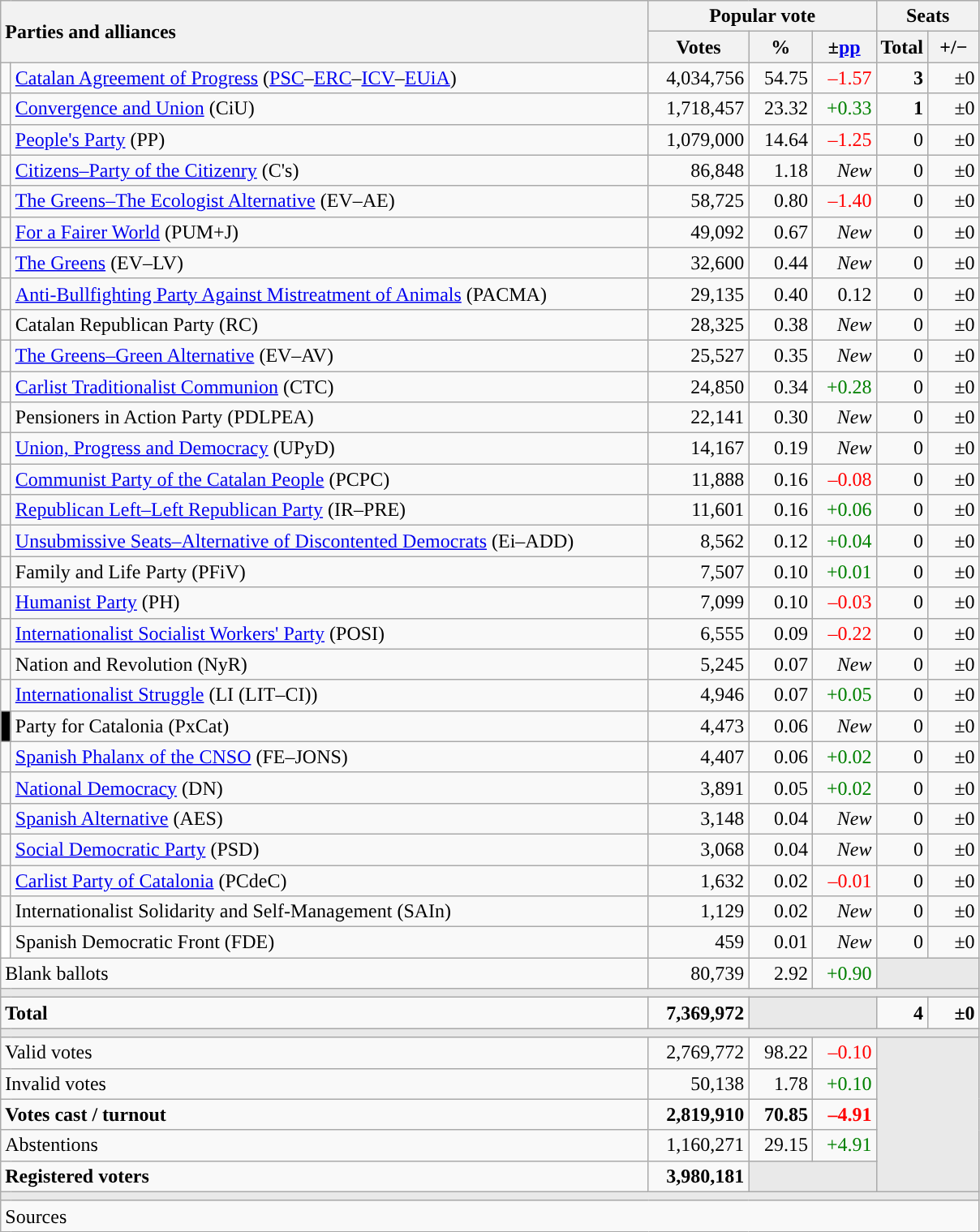<table class="wikitable" style="text-align:right;">
<tr>
<th style="text-align:left;" rowspan="2" colspan="2" width="525">Parties and alliances</th>
<th colspan="3">Popular vote</th>
<th colspan="2">Seats</th>
</tr>
<tr>
<th width="75">Votes</th>
<th width="45">%</th>
<th width="45">±<a href='#'>pp</a></th>
<th width="35">Total</th>
<th width="35">+/−</th>
</tr>
<tr>
<td width="1" style="color:inherit;background:"></td>
<td align="left"><a href='#'>Catalan Agreement of Progress</a> (<a href='#'>PSC</a>–<a href='#'>ERC</a>–<a href='#'>ICV</a>–<a href='#'>EUiA</a>)</td>
<td>4,034,756</td>
<td>54.75</td>
<td style="color:red;">–1.57</td>
<td><strong>3</strong></td>
<td>±0</td>
</tr>
<tr>
<td style="color:inherit;background:"></td>
<td align="left"><a href='#'>Convergence and Union</a> (CiU)</td>
<td>1,718,457</td>
<td>23.32</td>
<td style="color:green;">+0.33</td>
<td><strong>1</strong></td>
<td>±0</td>
</tr>
<tr>
<td style="color:inherit;background:"></td>
<td align="left"><a href='#'>People's Party</a> (PP)</td>
<td>1,079,000</td>
<td>14.64</td>
<td style="color:red;">–1.25</td>
<td>0</td>
<td>±0</td>
</tr>
<tr>
<td style="color:inherit;background:"></td>
<td align="left"><a href='#'>Citizens–Party of the Citizenry</a> (C's)</td>
<td>86,848</td>
<td>1.18</td>
<td><em>New</em></td>
<td>0</td>
<td>±0</td>
</tr>
<tr>
<td style="color:inherit;background:"></td>
<td align="left"><a href='#'>The Greens–The Ecologist Alternative</a> (EV–AE)</td>
<td>58,725</td>
<td>0.80</td>
<td style="color:red;">–1.40</td>
<td>0</td>
<td>±0</td>
</tr>
<tr>
<td style="color:inherit;background:"></td>
<td align="left"><a href='#'>For a Fairer World</a> (PUM+J)</td>
<td>49,092</td>
<td>0.67</td>
<td><em>New</em></td>
<td>0</td>
<td>±0</td>
</tr>
<tr>
<td style="color:inherit;background:"></td>
<td align="left"><a href='#'>The Greens</a> (EV–LV)</td>
<td>32,600</td>
<td>0.44</td>
<td><em>New</em></td>
<td>0</td>
<td>±0</td>
</tr>
<tr>
<td style="color:inherit;background:"></td>
<td align="left"><a href='#'>Anti-Bullfighting Party Against Mistreatment of Animals</a> (PACMA)</td>
<td>29,135</td>
<td>0.40</td>
<td>0.12</td>
<td>0</td>
<td>±0</td>
</tr>
<tr>
<td style="color:inherit;background:"></td>
<td align="left">Catalan Republican Party (RC)</td>
<td>28,325</td>
<td>0.38</td>
<td><em>New</em></td>
<td>0</td>
<td>±0</td>
</tr>
<tr>
<td style="color:inherit;background:"></td>
<td align="left"><a href='#'>The Greens–Green Alternative</a> (EV–AV)</td>
<td>25,527</td>
<td>0.35</td>
<td><em>New</em></td>
<td>0</td>
<td>±0</td>
</tr>
<tr>
<td style="color:inherit;background:"></td>
<td align="left"><a href='#'>Carlist Traditionalist Communion</a> (CTC)</td>
<td>24,850</td>
<td>0.34</td>
<td style="color:green;">+0.28</td>
<td>0</td>
<td>±0</td>
</tr>
<tr>
<td style="color:inherit;background:"></td>
<td align="left">Pensioners in Action Party (PDLPEA)</td>
<td>22,141</td>
<td>0.30</td>
<td><em>New</em></td>
<td>0</td>
<td>±0</td>
</tr>
<tr>
<td style="color:inherit;background:"></td>
<td align="left"><a href='#'>Union, Progress and Democracy</a> (UPyD)</td>
<td>14,167</td>
<td>0.19</td>
<td><em>New</em></td>
<td>0</td>
<td>±0</td>
</tr>
<tr>
<td style="color:inherit;background:"></td>
<td align="left"><a href='#'>Communist Party of the Catalan People</a> (PCPC)</td>
<td>11,888</td>
<td>0.16</td>
<td style="color:red;">–0.08</td>
<td>0</td>
<td>±0</td>
</tr>
<tr>
<td style="color:inherit;background:"></td>
<td align="left"><a href='#'>Republican Left–Left Republican Party</a> (IR–PRE)</td>
<td>11,601</td>
<td>0.16</td>
<td style="color:green;">+0.06</td>
<td>0</td>
<td>±0</td>
</tr>
<tr>
<td style="color:inherit;background:"></td>
<td align="left"><a href='#'>Unsubmissive Seats–Alternative of Discontented Democrats</a> (Ei–ADD)</td>
<td>8,562</td>
<td>0.12</td>
<td style="color:green;">+0.04</td>
<td>0</td>
<td>±0</td>
</tr>
<tr>
<td style="color:inherit;background:"></td>
<td align="left">Family and Life Party (PFiV)</td>
<td>7,507</td>
<td>0.10</td>
<td style="color:green;">+0.01</td>
<td>0</td>
<td>±0</td>
</tr>
<tr>
<td style="color:inherit;background:"></td>
<td align="left"><a href='#'>Humanist Party</a> (PH)</td>
<td>7,099</td>
<td>0.10</td>
<td style="color:red;">–0.03</td>
<td>0</td>
<td>±0</td>
</tr>
<tr>
<td style="color:inherit;background:"></td>
<td align="left"><a href='#'>Internationalist Socialist Workers' Party</a> (POSI)</td>
<td>6,555</td>
<td>0.09</td>
<td style="color:red;">–0.22</td>
<td>0</td>
<td>±0</td>
</tr>
<tr>
<td style="color:inherit;background:"></td>
<td align="left">Nation and Revolution (NyR)</td>
<td>5,245</td>
<td>0.07</td>
<td><em>New</em></td>
<td>0</td>
<td>±0</td>
</tr>
<tr>
<td style="color:inherit;background:"></td>
<td align="left"><a href='#'>Internationalist Struggle</a> (LI (LIT–CI))</td>
<td>4,946</td>
<td>0.07</td>
<td style="color:green;">+0.05</td>
<td>0</td>
<td>±0</td>
</tr>
<tr>
<td bgcolor="black"></td>
<td align="left">Party for Catalonia (PxCat)</td>
<td>4,473</td>
<td>0.06</td>
<td><em>New</em></td>
<td>0</td>
<td>±0</td>
</tr>
<tr>
<td style="color:inherit;background:"></td>
<td align="left"><a href='#'>Spanish Phalanx of the CNSO</a> (FE–JONS)</td>
<td>4,407</td>
<td>0.06</td>
<td style="color:green;">+0.02</td>
<td>0</td>
<td>±0</td>
</tr>
<tr>
<td style="color:inherit;background:"></td>
<td align="left"><a href='#'>National Democracy</a> (DN)</td>
<td>3,891</td>
<td>0.05</td>
<td style="color:green;">+0.02</td>
<td>0</td>
<td>±0</td>
</tr>
<tr>
<td style="color:inherit;background:"></td>
<td align="left"><a href='#'>Spanish Alternative</a> (AES)</td>
<td>3,148</td>
<td>0.04</td>
<td><em>New</em></td>
<td>0</td>
<td>±0</td>
</tr>
<tr>
<td style="color:inherit;background:"></td>
<td align="left"><a href='#'>Social Democratic Party</a> (PSD)</td>
<td>3,068</td>
<td>0.04</td>
<td><em>New</em></td>
<td>0</td>
<td>±0</td>
</tr>
<tr>
<td style="color:inherit;background:"></td>
<td align="left"><a href='#'>Carlist Party of Catalonia</a> (PCdeC)</td>
<td>1,632</td>
<td>0.02</td>
<td style="color:red;">–0.01</td>
<td>0</td>
<td>±0</td>
</tr>
<tr>
<td style="color:inherit;background:"></td>
<td align="left">Internationalist Solidarity and Self-Management (SAIn)</td>
<td>1,129</td>
<td>0.02</td>
<td><em>New</em></td>
<td>0</td>
<td>±0</td>
</tr>
<tr>
<td bgcolor="white"></td>
<td align="left">Spanish Democratic Front (FDE)</td>
<td>459</td>
<td>0.01</td>
<td><em>New</em></td>
<td>0</td>
<td>±0</td>
</tr>
<tr>
<td align="left" colspan="2">Blank ballots</td>
<td>80,739</td>
<td>2.92</td>
<td style="color:green;">+0.90</td>
<td bgcolor="#E9E9E9" colspan="2"></td>
</tr>
<tr>
<td colspan="7" bgcolor="#E9E9E9"></td>
</tr>
<tr style="font-weight:bold;">
<td align="left" colspan="2">Total</td>
<td>7,369,972</td>
<td bgcolor="#E9E9E9" colspan="2"></td>
<td>4</td>
<td>±0</td>
</tr>
<tr>
<td colspan="7" bgcolor="#E9E9E9"></td>
</tr>
<tr>
<td align="left" colspan="2">Valid votes</td>
<td>2,769,772</td>
<td>98.22</td>
<td style="color:red;">–0.10</td>
<td bgcolor="#E9E9E9" colspan="2" rowspan="5"></td>
</tr>
<tr>
<td align="left" colspan="2">Invalid votes</td>
<td>50,138</td>
<td>1.78</td>
<td style="color:green;">+0.10</td>
</tr>
<tr style="font-weight:bold;">
<td align="left" colspan="2">Votes cast / turnout</td>
<td>2,819,910</td>
<td>70.85</td>
<td style="color:red;">–4.91</td>
</tr>
<tr>
<td align="left" colspan="2">Abstentions</td>
<td>1,160,271</td>
<td>29.15</td>
<td style="color:green;">+4.91</td>
</tr>
<tr style="font-weight:bold;">
<td align="left" colspan="2">Registered voters</td>
<td>3,980,181</td>
<td bgcolor="#E9E9E9" colspan="2"></td>
</tr>
<tr>
<td colspan="7" bgcolor="#E9E9E9"></td>
</tr>
<tr>
<td align="left" colspan="7">Sources</td>
</tr>
</table>
